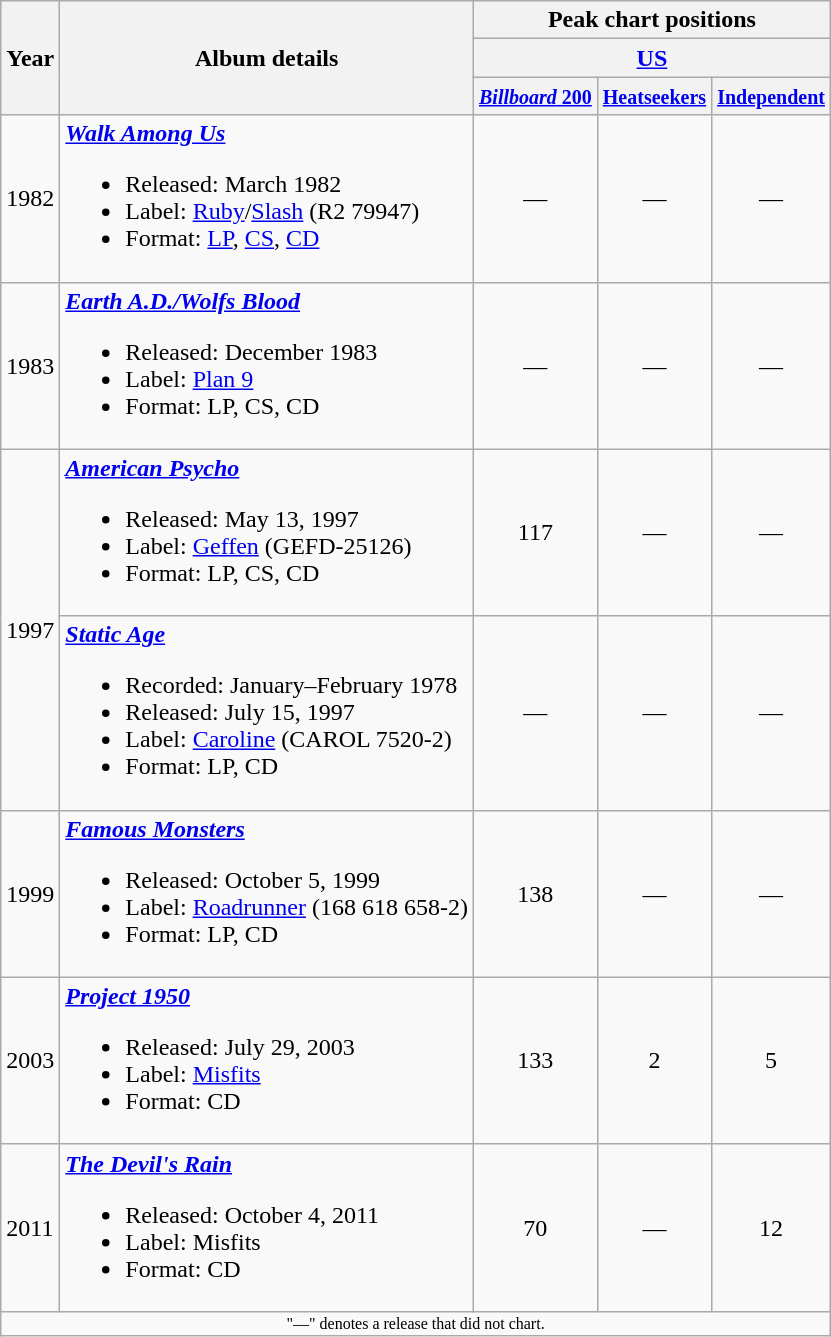<table class ="wikitable">
<tr>
<th rowspan="3">Year</th>
<th rowspan="3">Album details</th>
<th colspan="3">Peak chart positions</th>
</tr>
<tr>
<th colspan="3" align="center"><a href='#'>US</a></th>
</tr>
<tr>
<th><small><a href='#'><em>Billboard</em> 200</a></small><br></th>
<th><small><a href='#'>Heatseekers</a></small><br></th>
<th><small><a href='#'>Independent</a></small><br></th>
</tr>
<tr>
<td>1982</td>
<td><strong><em><a href='#'>Walk Among Us</a></em></strong><br><ul><li>Released: March 1982</li><li>Label: <a href='#'>Ruby</a>/<a href='#'>Slash</a> (R2 79947)</li><li>Format: <a href='#'>LP</a>, <a href='#'>CS</a>, <a href='#'>CD</a></li></ul></td>
<td align="center">—</td>
<td align="center">—</td>
<td align="center">—</td>
</tr>
<tr>
<td>1983</td>
<td><strong><em><a href='#'>Earth A.D./Wolfs Blood</a></em></strong><br><ul><li>Released: December 1983</li><li>Label: <a href='#'>Plan 9</a></li><li>Format: LP, CS, CD</li></ul></td>
<td align="center">—</td>
<td align="center">—</td>
<td align="center">—</td>
</tr>
<tr>
<td rowspan="2">1997</td>
<td><strong><em><a href='#'>American Psycho</a></em></strong><br><ul><li>Released: May 13, 1997</li><li>Label: <a href='#'>Geffen</a> (GEFD-25126)</li><li>Format: LP, CS, CD</li></ul></td>
<td align="center">117</td>
<td align="center">—</td>
<td align="center">—</td>
</tr>
<tr>
<td><strong><em><a href='#'>Static Age</a></em></strong><br><ul><li>Recorded: January–February 1978</li><li>Released: July 15, 1997</li><li>Label: <a href='#'>Caroline</a> (CAROL 7520-2)</li><li>Format: LP, CD</li></ul></td>
<td align="center">—</td>
<td align="center">—</td>
<td align="center">—</td>
</tr>
<tr>
<td>1999</td>
<td><strong><em><a href='#'>Famous Monsters</a></em></strong><br><ul><li>Released: October 5, 1999</li><li>Label: <a href='#'>Roadrunner</a> (168 618 658-2)</li><li>Format: LP, CD</li></ul></td>
<td align="center">138</td>
<td align="center">—</td>
<td align="center">—</td>
</tr>
<tr>
<td>2003</td>
<td><strong><em><a href='#'>Project 1950</a></em></strong><br><ul><li>Released: July 29, 2003</li><li>Label: <a href='#'>Misfits</a></li><li>Format: CD</li></ul></td>
<td align="center">133</td>
<td align="center">2</td>
<td align="center">5</td>
</tr>
<tr>
<td>2011</td>
<td><strong><em><a href='#'>The Devil's Rain</a></em></strong><br><ul><li>Released: October 4, 2011</li><li>Label: Misfits</li><li>Format: CD</li></ul></td>
<td align="center">70</td>
<td align="center">—</td>
<td align="center">12</td>
</tr>
<tr>
<td align="center" colspan="5" style="font-size: 8pt">"—" denotes a release that did not chart.</td>
</tr>
</table>
